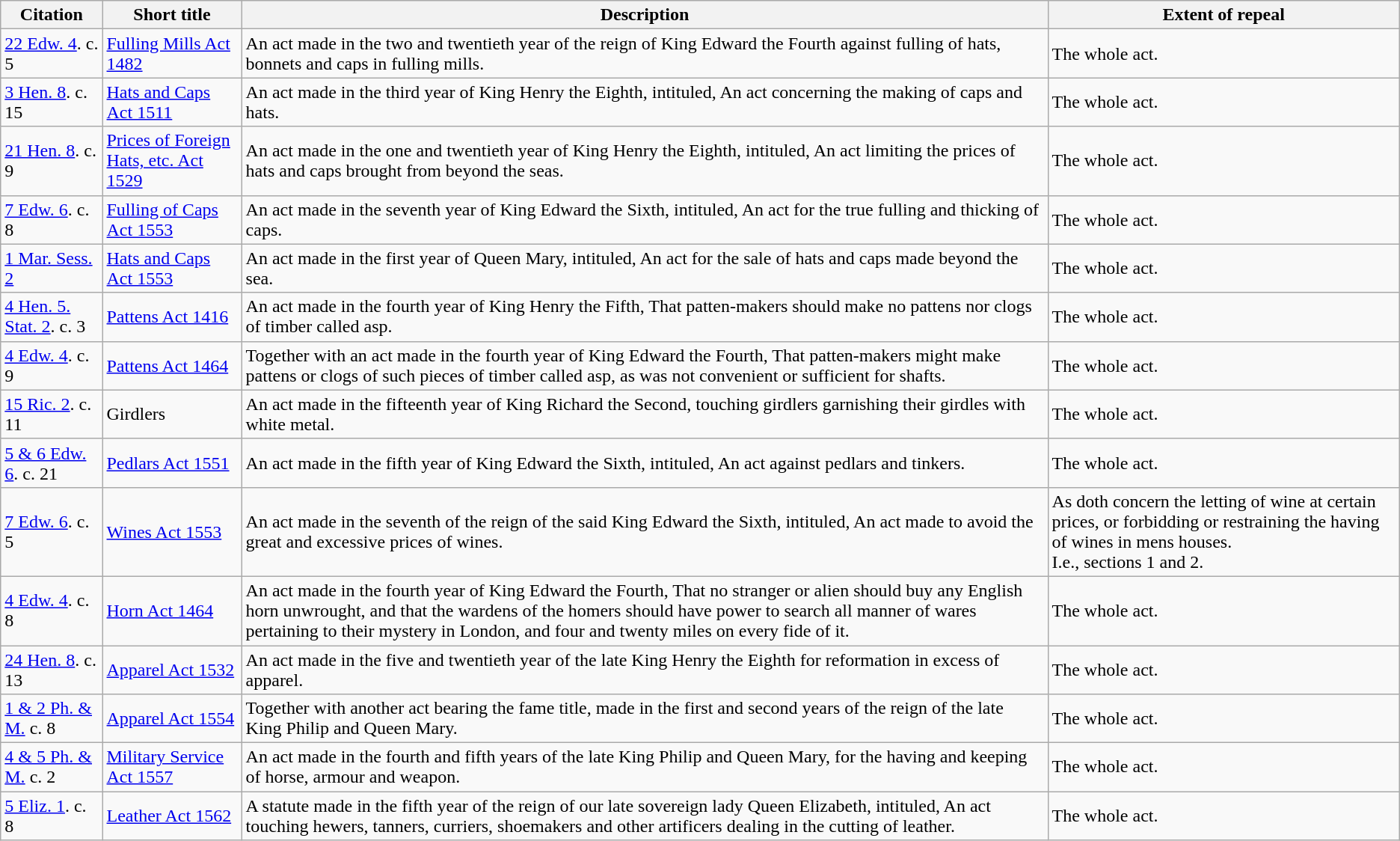<table class="wikitable">
<tr>
<th>Citation</th>
<th>Short title</th>
<th>Description</th>
<th>Extent of repeal</th>
</tr>
<tr>
<td><a href='#'>22 Edw. 4</a>. c. 5</td>
<td><a href='#'>Fulling Mills Act 1482</a></td>
<td>An act made in the two and twentieth year of the reign of King Edward the Fourth against fulling of hats, bonnets and caps in fulling mills.</td>
<td>The whole act.</td>
</tr>
<tr>
<td><a href='#'>3 Hen. 8</a>. c. 15</td>
<td><a href='#'>Hats and Caps Act 1511</a></td>
<td>An act made in the third year of King Henry the Eighth, intituled, An act concerning the making of caps and hats.</td>
<td>The whole act.</td>
</tr>
<tr>
<td><a href='#'>21 Hen. 8</a>. c. 9</td>
<td><a href='#'>Prices of Foreign Hats, etc. Act 1529</a></td>
<td>An act made in the one and twentieth year of King Henry the Eighth, intituled, An act limiting the prices of hats and caps brought from beyond the seas.</td>
<td>The whole act.</td>
</tr>
<tr>
<td><a href='#'>7 Edw. 6</a>. c. 8</td>
<td><a href='#'>Fulling of Caps Act 1553</a></td>
<td>An act made in the seventh year of King Edward the Sixth, intituled, An act for the true fulling and thicking of caps.</td>
<td>The whole act.</td>
</tr>
<tr>
<td><a href='#'>1 Mar. Sess. 2</a></td>
<td><a href='#'>Hats and Caps Act 1553</a></td>
<td>An act made in the first year of Queen Mary, intituled, An act for the sale of hats and caps made beyond the sea.</td>
<td>The whole act.</td>
</tr>
<tr>
<td><a href='#'>4 Hen. 5. Stat. 2</a>. c. 3</td>
<td><a href='#'>Pattens Act 1416</a></td>
<td>An act made in the fourth year of King Henry the Fifth, That patten-makers should make no pattens nor clogs of timber called asp.</td>
<td>The whole act.</td>
</tr>
<tr>
<td><a href='#'>4 Edw. 4</a>. c. 9</td>
<td><a href='#'>Pattens Act 1464</a></td>
<td>Together with an act made in the fourth year of King Edward the Fourth, That patten-makers might make pattens or clogs of such pieces of timber called asp, as was not convenient or sufficient for shafts.</td>
<td>The whole act.</td>
</tr>
<tr>
<td><a href='#'>15 Ric. 2</a>. c. 11</td>
<td>Girdlers</td>
<td>An act made in the fifteenth year of King Richard the Second, touching girdlers garnishing their girdles with white metal.</td>
<td>The whole act.</td>
</tr>
<tr>
<td><a href='#'>5 & 6 Edw. 6</a>. c. 21</td>
<td><a href='#'>Pedlars Act 1551</a></td>
<td>An act made in the fifth year of King Edward the Sixth, intituled, An act against pedlars and tinkers.</td>
<td>The whole act.</td>
</tr>
<tr>
<td><a href='#'>7 Edw. 6</a>. c. 5</td>
<td><a href='#'>Wines Act 1553</a></td>
<td>An act made in the seventh of the reign of the said King Edward the Sixth, intituled, An act made to avoid the great and excessive prices of wines.</td>
<td>As doth concern the letting of wine at certain prices, or forbidding or restraining the having of wines in mens houses.<br>I.e., sections 1 and 2.</td>
</tr>
<tr>
<td><a href='#'>4 Edw. 4</a>. c. 8</td>
<td><a href='#'>Horn Act 1464</a></td>
<td>An act made in the fourth year of King Edward the Fourth, That no stranger or alien should buy any English horn unwrought, and that the wardens of the homers should have power to search all manner of wares pertaining to their mystery in London, and four and twenty miles on every fide of it.</td>
<td>The whole act.</td>
</tr>
<tr>
<td><a href='#'>24 Hen. 8</a>. c. 13</td>
<td><a href='#'>Apparel Act 1532</a></td>
<td>An act made in the five and twentieth year of the late King Henry the Eighth for reformation in excess of apparel.</td>
<td>The whole act.</td>
</tr>
<tr>
<td><a href='#'>1 & 2 Ph. & M.</a> c. 8</td>
<td><a href='#'>Apparel Act 1554</a></td>
<td>Together with another act bearing the fame title, made in the first and second years of the reign of the late King Philip and Queen Mary.</td>
<td>The whole act.</td>
</tr>
<tr>
<td><a href='#'>4 & 5 Ph. & M.</a> c. 2</td>
<td><a href='#'>Military Service Act 1557</a></td>
<td>An act made in the fourth and fifth years of the late King Philip and Queen Mary, for the having and keeping of horse, armour and weapon.</td>
<td>The whole act.</td>
</tr>
<tr>
<td><a href='#'>5 Eliz. 1</a>. c. 8</td>
<td><a href='#'>Leather Act 1562</a></td>
<td>A statute made in the fifth year of the reign of our late sovereign lady Queen Elizabeth, intituled, An act touching hewers, tanners, curriers, shoemakers and other artificers dealing in the cutting of leather.</td>
<td>The whole act.</td>
</tr>
</table>
